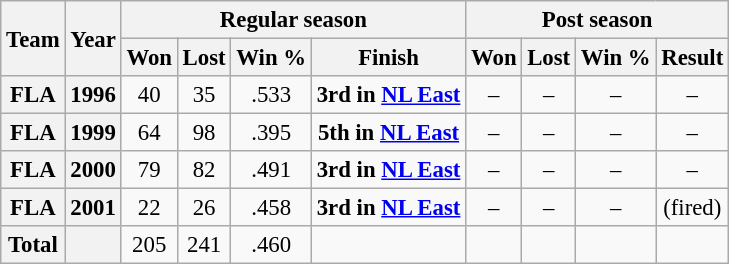<table class="wikitable" style="font-size: 95%; text-align:center;">
<tr>
<th rowspan="2">Team</th>
<th rowspan="2">Year</th>
<th colspan="4">Regular season</th>
<th colspan="4">Post season</th>
</tr>
<tr>
<th>Won</th>
<th>Lost</th>
<th>Win %</th>
<th>Finish</th>
<th>Won</th>
<th>Lost</th>
<th>Win %</th>
<th>Result</th>
</tr>
<tr>
<th>FLA</th>
<th>1996</th>
<td>40</td>
<td>35</td>
<td>.533</td>
<td><strong>3rd in <a href='#'>NL East</a></strong></td>
<td>–</td>
<td>–</td>
<td>–</td>
<td>–</td>
</tr>
<tr>
<th>FLA</th>
<th>1999</th>
<td>64</td>
<td>98</td>
<td>.395</td>
<td><strong>5th in <a href='#'>NL East</a></strong></td>
<td>–</td>
<td>–</td>
<td>–</td>
<td>–</td>
</tr>
<tr>
<th>FLA</th>
<th>2000</th>
<td>79</td>
<td>82</td>
<td>.491</td>
<td><strong>3rd in <a href='#'>NL East</a></strong></td>
<td>–</td>
<td>–</td>
<td>–</td>
<td>–</td>
</tr>
<tr>
<th>FLA</th>
<th>2001</th>
<td>22</td>
<td>26</td>
<td>.458</td>
<td><strong>3rd in <a href='#'>NL East</a></strong></td>
<td>–</td>
<td>–</td>
<td>–</td>
<td>(fired)</td>
</tr>
<tr>
<th><strong>Total</strong></th>
<th></th>
<td>205</td>
<td>241</td>
<td>.460</td>
<td></td>
<td></td>
<td></td>
<td></td>
<td></td>
</tr>
</table>
